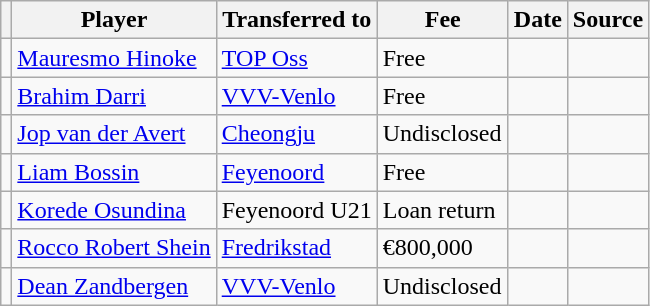<table class="wikitable plainrowheaders sortable">
<tr>
<th></th>
<th scope="col">Player</th>
<th>Transferred to</th>
<th style="width: 80px;">Fee</th>
<th scope="col">Date</th>
<th scope="col">Source</th>
</tr>
<tr>
<td align="center"></td>
<td> <a href='#'>Mauresmo Hinoke</a></td>
<td> <a href='#'>TOP Oss</a></td>
<td>Free</td>
<td></td>
<td></td>
</tr>
<tr>
<td align="center"></td>
<td> <a href='#'>Brahim Darri</a></td>
<td> <a href='#'>VVV-Venlo</a></td>
<td>Free</td>
<td></td>
<td></td>
</tr>
<tr>
<td align="center"></td>
<td> <a href='#'>Jop van der Avert</a></td>
<td> <a href='#'>Cheongju</a></td>
<td>Undisclosed</td>
<td></td>
<td></td>
</tr>
<tr>
<td align="center"></td>
<td> <a href='#'>Liam Bossin</a></td>
<td> <a href='#'>Feyenoord</a></td>
<td>Free</td>
<td></td>
<td></td>
</tr>
<tr>
<td align="center"></td>
<td> <a href='#'>Korede Osundina</a></td>
<td> Feyenoord U21</td>
<td>Loan return</td>
<td></td>
<td></td>
</tr>
<tr>
<td align="center"></td>
<td> <a href='#'>Rocco Robert Shein</a></td>
<td> <a href='#'>Fredrikstad</a></td>
<td>€800,000</td>
<td></td>
<td></td>
</tr>
<tr>
<td align="center"></td>
<td> <a href='#'>Dean Zandbergen</a></td>
<td> <a href='#'>VVV-Venlo</a></td>
<td>Undisclosed</td>
<td></td>
<td></td>
</tr>
</table>
